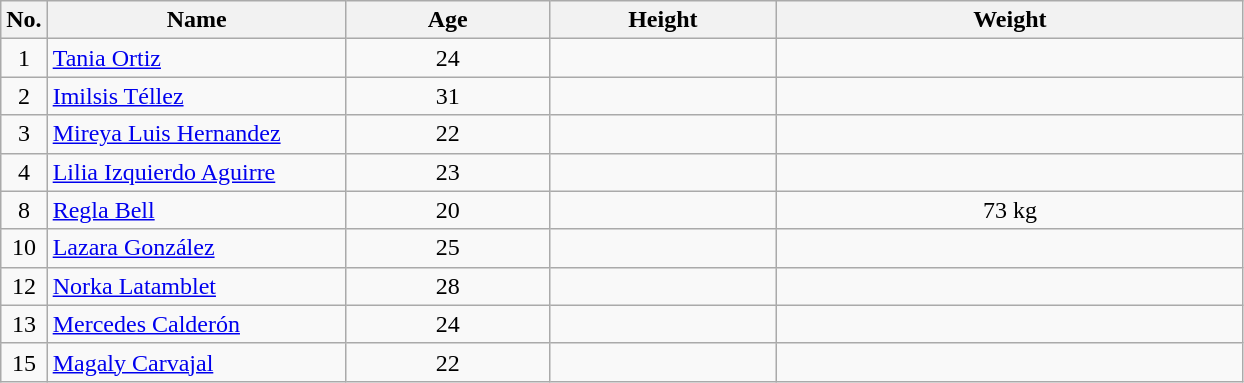<table class="wikitable sortable" style="text-align:center;">
<tr>
<th>No.</th>
<th style="width:12em">Name</th>
<th style="width:8em">Age</th>
<th style="width:9em">Height</th>
<th style="width:19em">Weight</th>
</tr>
<tr>
<td>1</td>
<td align=left><a href='#'>Tania Ortiz</a></td>
<td>24</td>
<td></td>
<td></td>
</tr>
<tr>
<td>2</td>
<td align=left><a href='#'>Imilsis Téllez</a></td>
<td>31</td>
<td></td>
<td></td>
</tr>
<tr>
<td>3</td>
<td align=left><a href='#'>Mireya Luis Hernandez</a></td>
<td>22</td>
<td></td>
<td></td>
</tr>
<tr>
<td>4</td>
<td align=left><a href='#'>Lilia Izquierdo Aguirre</a></td>
<td>23</td>
<td></td>
<td></td>
</tr>
<tr>
<td>8</td>
<td align=left><a href='#'>Regla Bell</a></td>
<td>20</td>
<td></td>
<td>73 kg</td>
</tr>
<tr>
<td>10</td>
<td align=left><a href='#'>Lazara González</a></td>
<td>25</td>
<td></td>
<td></td>
</tr>
<tr>
<td>12</td>
<td align=left><a href='#'>Norka Latamblet</a></td>
<td>28</td>
<td></td>
<td></td>
</tr>
<tr>
<td>13</td>
<td align=left><a href='#'>Mercedes Calderón</a></td>
<td>24</td>
<td></td>
<td></td>
</tr>
<tr>
<td>15</td>
<td align=left><a href='#'>Magaly Carvajal</a></td>
<td>22</td>
<td></td>
<td></td>
</tr>
</table>
